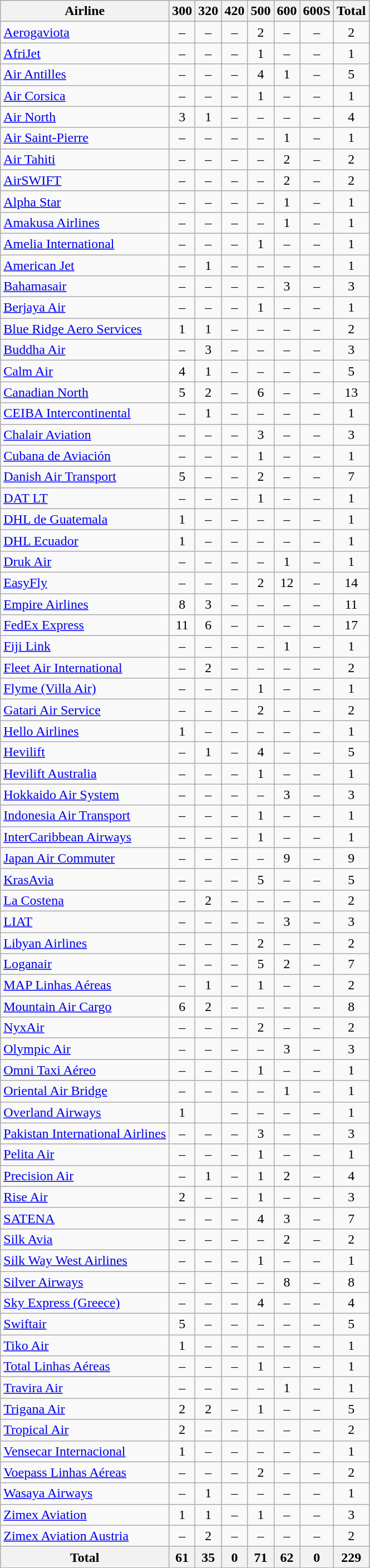<table class="wikitable sortable" style="text-align:center;">
<tr>
<th>Airline</th>
<th>300</th>
<th>320</th>
<th>420</th>
<th>500</th>
<th>600</th>
<th>600S</th>
<th>Total</th>
</tr>
<tr>
<td align=left><a href='#'>Aerogaviota</a></td>
<td>–</td>
<td>–</td>
<td>–</td>
<td>2</td>
<td>–</td>
<td>–</td>
<td>2</td>
</tr>
<tr>
<td align=left><a href='#'>AfriJet</a></td>
<td>–</td>
<td>–</td>
<td>–</td>
<td>1</td>
<td>–</td>
<td>–</td>
<td>1</td>
</tr>
<tr>
<td align=left><a href='#'>Air Antilles</a></td>
<td>–</td>
<td>–</td>
<td>–</td>
<td>4</td>
<td>1</td>
<td>–</td>
<td>5</td>
</tr>
<tr>
<td align=left><a href='#'>Air Corsica</a></td>
<td>–</td>
<td>–</td>
<td>–</td>
<td>1</td>
<td>–</td>
<td>–</td>
<td>1</td>
</tr>
<tr>
<td align=left><a href='#'>Air North</a></td>
<td>3</td>
<td>1</td>
<td>–</td>
<td>–</td>
<td>–</td>
<td>–</td>
<td>4</td>
</tr>
<tr>
<td align=left><a href='#'>Air Saint-Pierre</a></td>
<td>–</td>
<td>–</td>
<td>–</td>
<td>–</td>
<td>1</td>
<td>–</td>
<td>1</td>
</tr>
<tr>
<td align=left><a href='#'>Air Tahiti</a></td>
<td>–</td>
<td>–</td>
<td>–</td>
<td>–</td>
<td>2</td>
<td>–</td>
<td>2</td>
</tr>
<tr>
<td align=left><a href='#'>AirSWIFT</a></td>
<td>–</td>
<td>–</td>
<td>–</td>
<td>–</td>
<td>2</td>
<td>–</td>
<td>2</td>
</tr>
<tr>
<td align=left><a href='#'>Alpha Star</a></td>
<td>–</td>
<td>–</td>
<td>–</td>
<td>–</td>
<td>1</td>
<td>–</td>
<td>1</td>
</tr>
<tr>
<td align=left><a href='#'>Amakusa Airlines</a></td>
<td>–</td>
<td>–</td>
<td>–</td>
<td>–</td>
<td>1</td>
<td>–</td>
<td>1</td>
</tr>
<tr>
<td align=left><a href='#'>Amelia International</a></td>
<td>–</td>
<td>–</td>
<td>–</td>
<td>1</td>
<td>–</td>
<td>–</td>
<td>1</td>
</tr>
<tr>
<td align=left><a href='#'>American Jet</a></td>
<td>–</td>
<td>1</td>
<td>–</td>
<td>–</td>
<td>–</td>
<td>–</td>
<td>1</td>
</tr>
<tr>
<td align=left><a href='#'>Bahamasair</a></td>
<td>–</td>
<td>–</td>
<td>–</td>
<td>–</td>
<td>3</td>
<td>–</td>
<td>3</td>
</tr>
<tr>
<td align=left><a href='#'>Berjaya Air</a></td>
<td>–</td>
<td>–</td>
<td>–</td>
<td>1</td>
<td>–</td>
<td>–</td>
<td>1</td>
</tr>
<tr>
<td align=left><a href='#'>Blue Ridge Aero Services</a></td>
<td>1</td>
<td>1</td>
<td>–</td>
<td>–</td>
<td>–</td>
<td>–</td>
<td>2</td>
</tr>
<tr>
<td align=left><a href='#'>Buddha Air</a></td>
<td>–</td>
<td>3</td>
<td>–</td>
<td>–</td>
<td>–</td>
<td>–</td>
<td>3</td>
</tr>
<tr>
<td align=left><a href='#'>Calm Air</a></td>
<td>4</td>
<td>1</td>
<td>–</td>
<td>–</td>
<td>–</td>
<td>–</td>
<td>5</td>
</tr>
<tr>
<td align=left><a href='#'>Canadian North</a></td>
<td>5</td>
<td>2</td>
<td>–</td>
<td>6</td>
<td>–</td>
<td>–</td>
<td>13</td>
</tr>
<tr>
<td align=left><a href='#'>CEIBA Intercontinental</a></td>
<td>–</td>
<td>1</td>
<td>–</td>
<td>–</td>
<td>–</td>
<td>–</td>
<td>1</td>
</tr>
<tr>
<td align=left><a href='#'>Chalair Aviation</a></td>
<td>–</td>
<td>–</td>
<td>–</td>
<td>3</td>
<td>–</td>
<td>–</td>
<td>3</td>
</tr>
<tr>
<td align=left><a href='#'>Cubana de Aviación</a></td>
<td>–</td>
<td>–</td>
<td>–</td>
<td>1</td>
<td>–</td>
<td>–</td>
<td>1</td>
</tr>
<tr>
<td align=left><a href='#'>Danish Air Transport</a></td>
<td>5</td>
<td>–</td>
<td>–</td>
<td>2</td>
<td>–</td>
<td>–</td>
<td>7</td>
</tr>
<tr>
<td align=left><a href='#'>DAT LT</a></td>
<td>–</td>
<td>–</td>
<td>–</td>
<td>1</td>
<td>–</td>
<td>–</td>
<td>1</td>
</tr>
<tr>
<td align=left><a href='#'>DHL de Guatemala</a></td>
<td>1</td>
<td>–</td>
<td>–</td>
<td>–</td>
<td>–</td>
<td>–</td>
<td>1</td>
</tr>
<tr>
<td align=left><a href='#'>DHL Ecuador</a></td>
<td>1</td>
<td>–</td>
<td>–</td>
<td>–</td>
<td>–</td>
<td>–</td>
<td>1</td>
</tr>
<tr>
<td align=left><a href='#'>Druk Air</a></td>
<td>–</td>
<td>–</td>
<td>–</td>
<td>–</td>
<td>1</td>
<td>–</td>
<td>1</td>
</tr>
<tr>
<td align=left><a href='#'>EasyFly</a></td>
<td>–</td>
<td>–</td>
<td>–</td>
<td>2</td>
<td>12</td>
<td>–</td>
<td>14</td>
</tr>
<tr>
<td align=left><a href='#'>Empire Airlines</a></td>
<td>8</td>
<td>3</td>
<td>–</td>
<td>–</td>
<td>–</td>
<td>–</td>
<td>11</td>
</tr>
<tr>
<td align=left><a href='#'>FedEx Express</a></td>
<td>11</td>
<td>6</td>
<td>–</td>
<td>–</td>
<td>–</td>
<td>–</td>
<td>17</td>
</tr>
<tr>
<td align=left><a href='#'>Fiji Link</a></td>
<td>–</td>
<td>–</td>
<td>–</td>
<td>–</td>
<td>1</td>
<td>–</td>
<td>1</td>
</tr>
<tr>
<td align=left><a href='#'>Fleet Air International</a></td>
<td>–</td>
<td>2</td>
<td>–</td>
<td>–</td>
<td>–</td>
<td>–</td>
<td>2</td>
</tr>
<tr>
<td align=left><a href='#'>Flyme (Villa Air)</a></td>
<td>–</td>
<td>–</td>
<td>–</td>
<td>1</td>
<td>–</td>
<td>–</td>
<td>1</td>
</tr>
<tr>
<td align=left><a href='#'>Gatari Air Service</a></td>
<td>–</td>
<td>–</td>
<td>–</td>
<td>2</td>
<td>–</td>
<td>–</td>
<td>2</td>
</tr>
<tr>
<td align=left><a href='#'>Hello Airlines</a></td>
<td>1</td>
<td>–</td>
<td>–</td>
<td>–</td>
<td>–</td>
<td>–</td>
<td>1</td>
</tr>
<tr>
<td align=left><a href='#'>Hevilift</a></td>
<td>–</td>
<td>1</td>
<td>–</td>
<td>4</td>
<td>–</td>
<td>–</td>
<td>5</td>
</tr>
<tr>
<td align=left><a href='#'>Hevilift Australia</a></td>
<td>–</td>
<td>–</td>
<td>–</td>
<td>1</td>
<td>–</td>
<td>–</td>
<td>1</td>
</tr>
<tr>
<td align=left><a href='#'>Hokkaido Air System</a></td>
<td>–</td>
<td>–</td>
<td>–</td>
<td>–</td>
<td>3</td>
<td>–</td>
<td>3</td>
</tr>
<tr>
<td align=left><a href='#'>Indonesia Air Transport</a></td>
<td>–</td>
<td>–</td>
<td>–</td>
<td>1</td>
<td>–</td>
<td>–</td>
<td>1</td>
</tr>
<tr>
<td align=left><a href='#'>InterCaribbean Airways</a></td>
<td>–</td>
<td>–</td>
<td>–</td>
<td>1</td>
<td>–</td>
<td>–</td>
<td>1</td>
</tr>
<tr>
<td align=left><a href='#'>Japan Air Commuter</a></td>
<td>–</td>
<td>–</td>
<td>–</td>
<td>–</td>
<td>9</td>
<td>–</td>
<td>9</td>
</tr>
<tr>
<td align=left><a href='#'>KrasAvia</a></td>
<td>–</td>
<td>–</td>
<td>–</td>
<td>5</td>
<td>–</td>
<td>–</td>
<td>5</td>
</tr>
<tr>
<td align=left><a href='#'>La Costena</a></td>
<td>–</td>
<td>2</td>
<td>–</td>
<td>–</td>
<td>–</td>
<td>–</td>
<td>2</td>
</tr>
<tr>
<td align=left><a href='#'>LIAT</a></td>
<td>–</td>
<td>–</td>
<td>–</td>
<td>–</td>
<td>3</td>
<td>–</td>
<td>3</td>
</tr>
<tr>
<td align=left><a href='#'>Libyan Airlines</a></td>
<td>–</td>
<td>–</td>
<td>–</td>
<td>2</td>
<td>–</td>
<td>–</td>
<td>2</td>
</tr>
<tr>
<td align=left><a href='#'>Loganair</a></td>
<td>–</td>
<td>–</td>
<td>–</td>
<td>5</td>
<td>2</td>
<td>–</td>
<td>7</td>
</tr>
<tr>
<td align=left><a href='#'>MAP Linhas Aéreas</a></td>
<td>–</td>
<td>1</td>
<td>–</td>
<td>1</td>
<td>–</td>
<td>–</td>
<td>2</td>
</tr>
<tr>
<td align=left><a href='#'>Mountain Air Cargo</a></td>
<td>6</td>
<td>2</td>
<td>–</td>
<td>–</td>
<td>–</td>
<td>–</td>
<td>8</td>
</tr>
<tr>
<td align=left><a href='#'>NyxAir</a></td>
<td>–</td>
<td>–</td>
<td>–</td>
<td>2</td>
<td>–</td>
<td>–</td>
<td>2</td>
</tr>
<tr>
<td align=left><a href='#'>Olympic Air</a></td>
<td>–</td>
<td>–</td>
<td>–</td>
<td>–</td>
<td>3</td>
<td>–</td>
<td>3</td>
</tr>
<tr>
<td align=left><a href='#'>Omni Taxi Aéreo</a></td>
<td>–</td>
<td>–</td>
<td>–</td>
<td>1</td>
<td>–</td>
<td>–</td>
<td>1</td>
</tr>
<tr>
<td align=left><a href='#'>Oriental Air Bridge</a></td>
<td>–</td>
<td>–</td>
<td>–</td>
<td>–</td>
<td>1</td>
<td>–</td>
<td>1</td>
</tr>
<tr>
<td align=left><a href='#'>Overland Airways</a></td>
<td>1</td>
<td></td>
<td>–</td>
<td>–</td>
<td>–</td>
<td>–</td>
<td>1</td>
</tr>
<tr>
<td align=left><a href='#'>Pakistan International Airlines</a></td>
<td>–</td>
<td>–</td>
<td>–</td>
<td>3</td>
<td>–</td>
<td>–</td>
<td>3</td>
</tr>
<tr>
<td align=left><a href='#'>Pelita Air</a></td>
<td>–</td>
<td>–</td>
<td>–</td>
<td>1</td>
<td>–</td>
<td>–</td>
<td>1</td>
</tr>
<tr>
<td align=left><a href='#'>Precision Air</a></td>
<td>–</td>
<td>1</td>
<td>–</td>
<td>1</td>
<td>2</td>
<td>–</td>
<td>4</td>
</tr>
<tr>
<td align=left><a href='#'>Rise Air</a></td>
<td>2</td>
<td>–</td>
<td>–</td>
<td>1</td>
<td>–</td>
<td>–</td>
<td>3</td>
</tr>
<tr>
<td align=left><a href='#'>SATENA</a></td>
<td>–</td>
<td>–</td>
<td>–</td>
<td>4</td>
<td>3</td>
<td>–</td>
<td>7</td>
</tr>
<tr>
<td align=left><a href='#'>Silk Avia</a></td>
<td>–</td>
<td>–</td>
<td>–</td>
<td>–</td>
<td>2</td>
<td>–</td>
<td>2</td>
</tr>
<tr>
<td align=left><a href='#'>Silk Way West Airlines</a></td>
<td>–</td>
<td>–</td>
<td>–</td>
<td>1</td>
<td>–</td>
<td>–</td>
<td>1</td>
</tr>
<tr>
<td align=left><a href='#'>Silver Airways</a></td>
<td>–</td>
<td>–</td>
<td>–</td>
<td>–</td>
<td>8</td>
<td>–</td>
<td>8</td>
</tr>
<tr>
<td align=left><a href='#'>Sky Express (Greece)</a></td>
<td>–</td>
<td>–</td>
<td>–</td>
<td>4</td>
<td>–</td>
<td>–</td>
<td>4</td>
</tr>
<tr>
<td align=left><a href='#'>Swiftair</a></td>
<td>5</td>
<td>–</td>
<td>–</td>
<td>–</td>
<td>–</td>
<td>–</td>
<td>5</td>
</tr>
<tr>
<td align=left><a href='#'>Tiko Air</a></td>
<td>1</td>
<td>–</td>
<td>–</td>
<td>–</td>
<td>–</td>
<td>–</td>
<td>1</td>
</tr>
<tr>
<td align=left><a href='#'>Total Linhas Aéreas</a></td>
<td>–</td>
<td>–</td>
<td>–</td>
<td>1</td>
<td>–</td>
<td>–</td>
<td>1</td>
</tr>
<tr>
<td align=left><a href='#'>Travira Air</a></td>
<td>–</td>
<td>–</td>
<td>–</td>
<td>–</td>
<td>1</td>
<td>–</td>
<td>1</td>
</tr>
<tr>
<td align=left><a href='#'>Trigana Air</a></td>
<td>2</td>
<td>2</td>
<td>–</td>
<td>1</td>
<td>–</td>
<td>–</td>
<td>5</td>
</tr>
<tr>
<td align=left><a href='#'>Tropical Air</a></td>
<td>2</td>
<td>–</td>
<td>–</td>
<td>–</td>
<td>–</td>
<td>–</td>
<td>2</td>
</tr>
<tr>
<td align=left><a href='#'>Vensecar Internacional</a></td>
<td>1</td>
<td>–</td>
<td>–</td>
<td>–</td>
<td>–</td>
<td>–</td>
<td>1</td>
</tr>
<tr>
<td align=left><a href='#'>Voepass Linhas Aéreas</a></td>
<td>–</td>
<td>–</td>
<td>–</td>
<td>2</td>
<td>–</td>
<td>–</td>
<td>2</td>
</tr>
<tr>
<td align=left><a href='#'>Wasaya Airways</a></td>
<td>–</td>
<td>1</td>
<td>–</td>
<td>–</td>
<td>–</td>
<td>–</td>
<td>1</td>
</tr>
<tr>
<td align=left><a href='#'>Zimex Aviation</a></td>
<td>1</td>
<td>1</td>
<td>–</td>
<td>1</td>
<td>–</td>
<td>–</td>
<td>3</td>
</tr>
<tr>
<td align=left><a href='#'>Zimex Aviation Austria</a></td>
<td>–</td>
<td>2</td>
<td>–</td>
<td>–</td>
<td>–</td>
<td>–</td>
<td>2</td>
</tr>
<tr>
<th>Total</th>
<th><strong>61</strong></th>
<th><strong>35</strong></th>
<th><strong>0</strong></th>
<th><strong>71</strong></th>
<th><strong>62</strong></th>
<th><strong>0</strong></th>
<th><strong>229</strong></th>
</tr>
</table>
